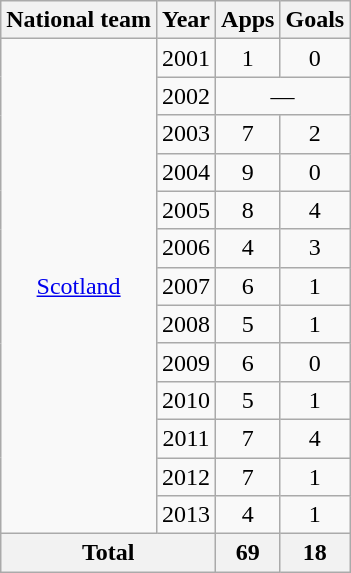<table class="wikitable" style="text-align:center">
<tr>
<th>National team</th>
<th>Year</th>
<th>Apps</th>
<th>Goals</th>
</tr>
<tr>
<td rowspan="13"><a href='#'>Scotland</a></td>
<td>2001</td>
<td>1</td>
<td>0</td>
</tr>
<tr>
<td>2002</td>
<td colspan="2">—</td>
</tr>
<tr>
<td>2003</td>
<td>7</td>
<td>2</td>
</tr>
<tr>
<td>2004</td>
<td>9</td>
<td>0</td>
</tr>
<tr>
<td>2005</td>
<td>8</td>
<td>4</td>
</tr>
<tr>
<td>2006</td>
<td>4</td>
<td>3</td>
</tr>
<tr>
<td>2007</td>
<td>6</td>
<td>1</td>
</tr>
<tr>
<td>2008</td>
<td>5</td>
<td>1</td>
</tr>
<tr>
<td>2009</td>
<td>6</td>
<td>0</td>
</tr>
<tr>
<td>2010</td>
<td>5</td>
<td>1</td>
</tr>
<tr>
<td>2011</td>
<td>7</td>
<td>4</td>
</tr>
<tr>
<td>2012</td>
<td>7</td>
<td>1</td>
</tr>
<tr>
<td>2013</td>
<td>4</td>
<td>1</td>
</tr>
<tr>
<th colspan="2">Total</th>
<th>69</th>
<th>18</th>
</tr>
</table>
